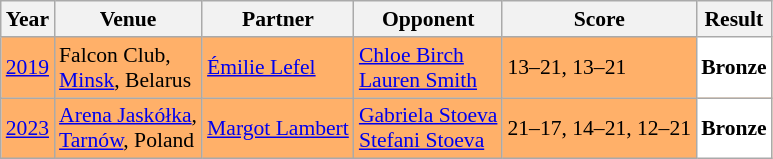<table class="sortable wikitable" style="font-size: 90%;">
<tr>
<th>Year</th>
<th>Venue</th>
<th>Partner</th>
<th>Opponent</th>
<th>Score</th>
<th>Result</th>
</tr>
<tr style="background:#FFB069">
<td align="center"><a href='#'>2019</a></td>
<td align="left">Falcon Club,<br><a href='#'>Minsk</a>, Belarus</td>
<td align="left"> <a href='#'>Émilie Lefel</a></td>
<td align="left"> <a href='#'>Chloe Birch</a><br> <a href='#'>Lauren Smith</a></td>
<td align="left">13–21, 13–21</td>
<td style="text-align:left; background:white"> <strong>Bronze</strong></td>
</tr>
<tr style="background:#FFB069">
<td align="center"><a href='#'>2023</a></td>
<td align="left"><a href='#'>Arena Jaskółka</a>,<br><a href='#'>Tarnów</a>, Poland</td>
<td align="left"> <a href='#'>Margot Lambert</a></td>
<td align="left"> <a href='#'>Gabriela Stoeva</a><br> <a href='#'>Stefani Stoeva</a></td>
<td align="left">21–17, 14–21, 12–21</td>
<td style="text-align:left; background:white"> <strong>Bronze</strong></td>
</tr>
</table>
